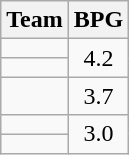<table class=wikitable>
<tr>
<th>Team</th>
<th>BPG</th>
</tr>
<tr>
<td></td>
<td align=center rowspan=2>4.2</td>
</tr>
<tr>
<td></td>
</tr>
<tr>
<td></td>
<td align=center>3.7</td>
</tr>
<tr>
<td></td>
<td align=center rowspan=2>3.0</td>
</tr>
<tr>
<td></td>
</tr>
</table>
